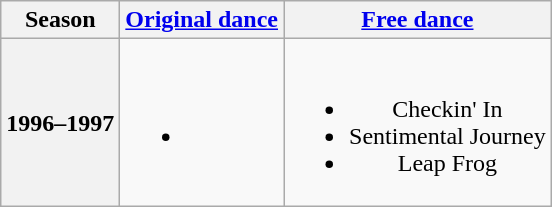<table class=wikitable style=text-align:center>
<tr>
<th>Season</th>
<th><a href='#'>Original dance</a></th>
<th><a href='#'>Free dance</a></th>
</tr>
<tr>
<th>1996–1997 <br> </th>
<td><br><ul><li></li></ul></td>
<td><br><ul><li>Checkin' In <br></li><li>Sentimental Journey <br></li><li>Leap Frog <br></li></ul></td>
</tr>
</table>
